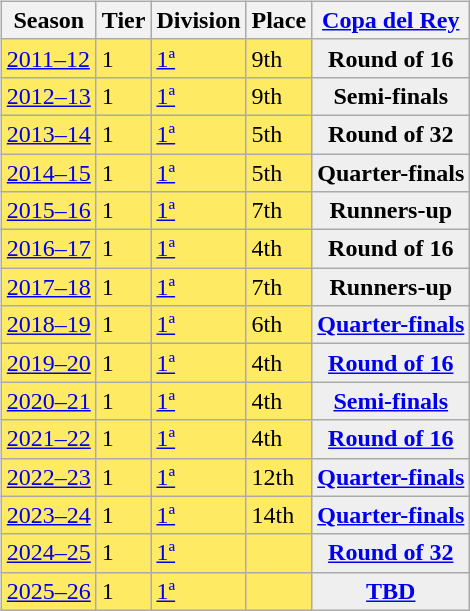<table>
<tr>
<td valign="top"><br><table class="wikitable">
<tr style="background:#f0f6fa;">
<th>Season</th>
<th>Tier</th>
<th>Division</th>
<th>Place</th>
<th><a href='#'>Copa del Rey</a></th>
</tr>
<tr>
<td style="background:#FFEA64;"><a href='#'>2011–12</a></td>
<td style="background:#FFEA64;">1</td>
<td style="background:#FFEA64;"><a href='#'>1ª</a></td>
<td style="background:#FFEA64;">9th</td>
<th style="background:#efefef">Round of 16</th>
</tr>
<tr>
<td style="background:#FFEA64;"><a href='#'>2012–13</a></td>
<td style="background:#FFEA64;">1</td>
<td style="background:#FFEA64;"><a href='#'>1ª</a></td>
<td style="background:#FFEA64;">9th</td>
<th style="background:#efefef">Semi-finals</th>
</tr>
<tr>
<td style="background:#FFEA64;"><a href='#'>2013–14</a></td>
<td style="background:#FFEA64;">1</td>
<td style="background:#FFEA64;"><a href='#'>1ª</a></td>
<td style="background:#FFEA64;">5th</td>
<th style="background:#efefef">Round of 32</th>
</tr>
<tr>
<td style="background:#FFEA64;"><a href='#'>2014–15</a></td>
<td style="background:#FFEA64;">1</td>
<td style="background:#FFEA64;"><a href='#'>1ª</a></td>
<td style="background:#FFEA64;">5th</td>
<th style="background:#efefef">Quarter-finals</th>
</tr>
<tr>
<td style="background:#FFEA64;"><a href='#'>2015–16</a></td>
<td style="background:#FFEA64;">1</td>
<td style="background:#FFEA64;"><a href='#'>1ª</a></td>
<td style="background:#FFEA64;">7th</td>
<th style="background:#efefef">Runners-up</th>
</tr>
<tr>
<td style="background:#FFEA64;"><a href='#'>2016–17</a></td>
<td style="background:#FFEA64;">1</td>
<td style="background:#FFEA64;"><a href='#'>1ª</a></td>
<td style="background:#FFEA64;">4th</td>
<th style="background:#efefef">Round of 16</th>
</tr>
<tr>
<td style="background:#FFEA64;"><a href='#'>2017–18</a></td>
<td style="background:#FFEA64;">1</td>
<td style="background:#FFEA64;"><a href='#'>1ª</a></td>
<td style="background:#FFEA64;">7th</td>
<th style="background:#efefef">Runners-up</th>
</tr>
<tr>
<td style="background:#FFEA64;"><a href='#'>2018–19</a></td>
<td style="background:#FFEA64;">1</td>
<td style="background:#FFEA64;"><a href='#'>1ª</a></td>
<td style="background:#FFEA64;">6th</td>
<th style="background:#efefef"><a href='#'>Quarter-finals</a></th>
</tr>
<tr>
<td style="background:#FFEA64;"><a href='#'>2019–20</a></td>
<td style="background:#FFEA64;">1</td>
<td style="background:#FFEA64;"><a href='#'>1ª</a></td>
<td style="background:#FFEA64;">4th</td>
<th style="background:#efefef"><a href='#'>Round of 16</a></th>
</tr>
<tr>
<td style="background:#FFEA64;"><a href='#'>2020–21</a></td>
<td style="background:#FFEA64;">1</td>
<td style="background:#FFEA64;"><a href='#'>1ª</a></td>
<td style="background:#FFEA64;">4th</td>
<th style="background:#efefef"><a href='#'>Semi-finals</a></th>
</tr>
<tr>
<td style="background:#FFEA64;"><a href='#'>2021–22</a></td>
<td style="background:#FFEA64;">1</td>
<td style="background:#FFEA64;"><a href='#'>1ª</a></td>
<td style="background:#FFEA64;">4th</td>
<th style="background:#efefef"><a href='#'>Round of 16</a></th>
</tr>
<tr>
<td style="background:#FFEA64;"><a href='#'>2022–23</a></td>
<td style="background:#FFEA64;">1</td>
<td style="background:#FFEA64;"><a href='#'>1ª</a></td>
<td style="background:#FFEA64;">12th</td>
<th style="background:#efefef"><a href='#'>Quarter-finals</a></th>
</tr>
<tr>
<td style="background:#FFEA64;"><a href='#'>2023–24</a></td>
<td style="background:#FFEA64;">1</td>
<td style="background:#FFEA64;"><a href='#'>1ª</a></td>
<td style="background:#FFEA64;">14th</td>
<th style="background:#efefef"><a href='#'>Quarter-finals</a></th>
</tr>
<tr>
<td style="background:#FFEA64;"><a href='#'>2024–25</a></td>
<td style="background:#FFEA64;">1</td>
<td style="background:#FFEA64;"><a href='#'>1ª</a></td>
<td style="background:#FFEA64;"></td>
<th style="background:#efefef"><a href='#'>Round of 32</a></th>
</tr>
<tr>
<td style="background:#FFEA64;"><a href='#'>2025–26</a></td>
<td style="background:#FFEA64;">1</td>
<td style="background:#FFEA64;"><a href='#'>1ª</a></td>
<td style="background:#FFEA64;"></td>
<th style="background:#efefef"><a href='#'>TBD</a></th>
</tr>
</table>
</td>
</tr>
</table>
